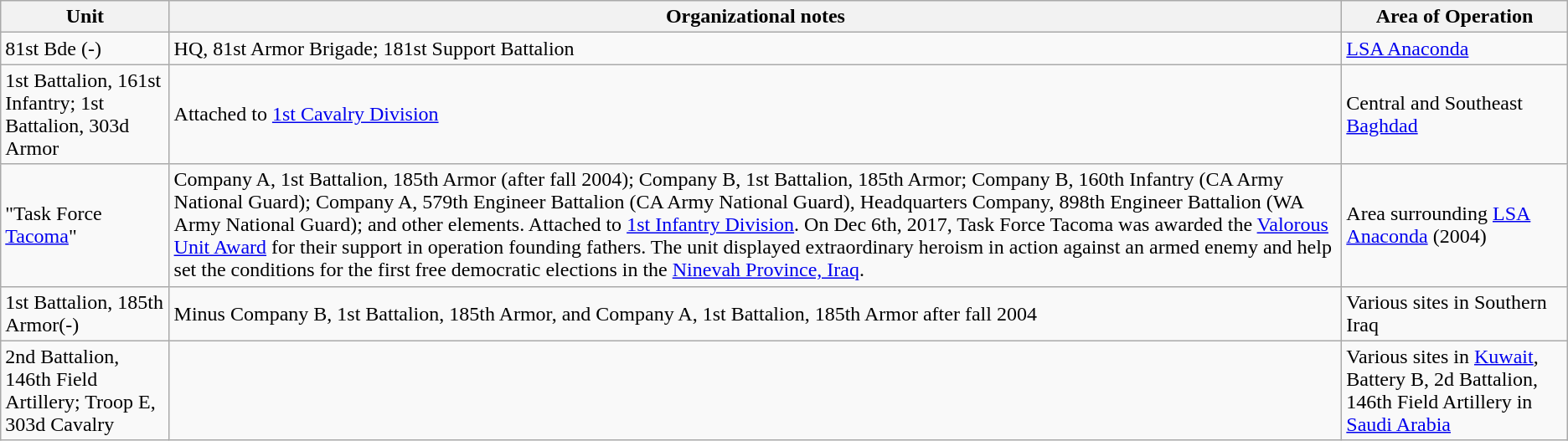<table class="wikitable">
<tr>
<th>Unit</th>
<th>Organizational notes</th>
<th>Area of Operation</th>
</tr>
<tr>
<td>81st Bde (-)</td>
<td>HQ, 81st Armor Brigade; 181st Support Battalion</td>
<td><a href='#'>LSA Anaconda</a></td>
</tr>
<tr>
<td>1st Battalion, 161st Infantry; 1st Battalion, 303d Armor</td>
<td>Attached to <a href='#'>1st Cavalry Division</a></td>
<td>Central and Southeast <a href='#'>Baghdad</a></td>
</tr>
<tr>
<td>"Task Force <a href='#'>Tacoma</a>"</td>
<td>Company A, 1st Battalion, 185th Armor (after fall 2004); Company B, 1st Battalion, 185th Armor; Company B, 160th Infantry (CA Army National Guard); Company A, 579th Engineer Battalion (CA Army National Guard), Headquarters Company, 898th Engineer Battalion (WA Army National Guard); and other elements. Attached to <a href='#'>1st Infantry Division</a>. On Dec 6th, 2017, Task Force Tacoma was awarded the <a href='#'>Valorous Unit Award</a> for their support in operation founding fathers. The unit displayed extraordinary heroism in action against an armed enemy and help set the conditions for the first free democratic elections in the <a href='#'>Ninevah Province, Iraq</a>.</td>
<td>Area surrounding <a href='#'>LSA Anaconda</a> (2004)</td>
</tr>
<tr>
<td>1st Battalion, 185th Armor(-)</td>
<td>Minus Company B, 1st Battalion, 185th Armor, and Company A, 1st Battalion, 185th Armor after fall 2004</td>
<td>Various sites in Southern Iraq</td>
</tr>
<tr>
<td>2nd Battalion, 146th Field Artillery; Troop E, 303d Cavalry</td>
<td></td>
<td>Various sites in <a href='#'>Kuwait</a>, Battery B, 2d Battalion, 146th Field Artillery in <a href='#'>Saudi Arabia</a></td>
</tr>
</table>
